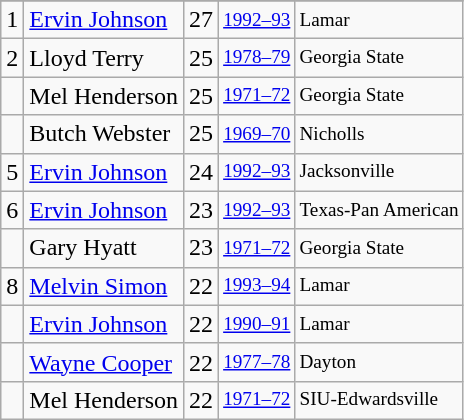<table class="wikitable">
<tr>
</tr>
<tr>
<td>1</td>
<td><a href='#'>Ervin Johnson</a></td>
<td>27</td>
<td style="font-size:80%;"><a href='#'>1992–93</a></td>
<td style="font-size:80%;">Lamar</td>
</tr>
<tr>
<td>2</td>
<td>Lloyd Terry</td>
<td>25</td>
<td style="font-size:80%;"><a href='#'>1978–79</a></td>
<td style="font-size:80%;">Georgia State</td>
</tr>
<tr>
<td></td>
<td>Mel Henderson</td>
<td>25</td>
<td style="font-size:80%;"><a href='#'>1971–72</a></td>
<td style="font-size:80%;">Georgia State</td>
</tr>
<tr>
<td></td>
<td>Butch Webster</td>
<td>25</td>
<td style="font-size:80%;"><a href='#'>1969–70</a></td>
<td style="font-size:80%;">Nicholls</td>
</tr>
<tr>
<td>5</td>
<td><a href='#'>Ervin Johnson</a></td>
<td>24</td>
<td style="font-size:80%;"><a href='#'>1992–93</a></td>
<td style="font-size:80%;">Jacksonville</td>
</tr>
<tr>
<td>6</td>
<td><a href='#'>Ervin Johnson</a></td>
<td>23</td>
<td style="font-size:80%;"><a href='#'>1992–93</a></td>
<td style="font-size:80%;">Texas-Pan American</td>
</tr>
<tr>
<td></td>
<td>Gary Hyatt</td>
<td>23</td>
<td style="font-size:80%;"><a href='#'>1971–72</a></td>
<td style="font-size:80%;">Georgia State</td>
</tr>
<tr>
<td>8</td>
<td><a href='#'>Melvin Simon</a></td>
<td>22</td>
<td style="font-size:80%;"><a href='#'>1993–94</a></td>
<td style="font-size:80%;">Lamar</td>
</tr>
<tr>
<td></td>
<td><a href='#'>Ervin Johnson</a></td>
<td>22</td>
<td style="font-size:80%;"><a href='#'>1990–91</a></td>
<td style="font-size:80%;">Lamar</td>
</tr>
<tr>
<td></td>
<td><a href='#'>Wayne Cooper</a></td>
<td>22</td>
<td style="font-size:80%;"><a href='#'>1977–78</a></td>
<td style="font-size:80%;">Dayton</td>
</tr>
<tr>
<td></td>
<td>Mel Henderson</td>
<td>22</td>
<td style="font-size:80%;"><a href='#'>1971–72</a></td>
<td style="font-size:80%;">SIU-Edwardsville</td>
</tr>
</table>
